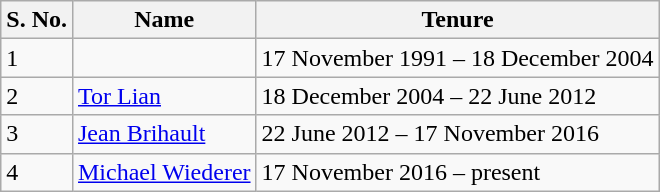<table class="wikitable">
<tr>
<th>S. No.</th>
<th>Name</th>
<th>Tenure</th>
</tr>
<tr>
<td>1</td>
<td> </td>
<td>17 November 1991 – 18 December 2004</td>
</tr>
<tr>
<td>2</td>
<td> <a href='#'>Tor Lian</a></td>
<td>18 December 2004 – 22 June 2012</td>
</tr>
<tr>
<td>3</td>
<td> <a href='#'>Jean Brihault</a></td>
<td>22 June 2012 – 17 November 2016</td>
</tr>
<tr>
<td>4</td>
<td> <a href='#'>Michael Wiederer</a></td>
<td>17 November 2016 – present</td>
</tr>
</table>
